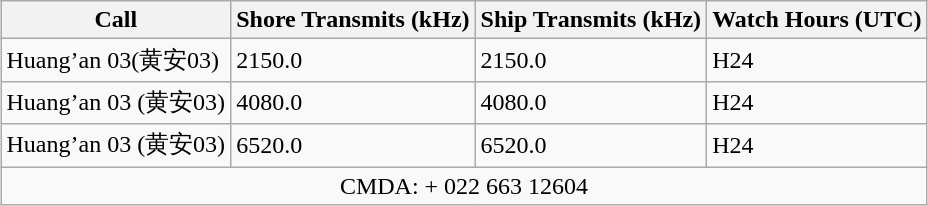<table class="wikitable collapsible collapsed" style="border:#bbb; margin:.46em 0 0 .2em; margin:auto">
<tr>
<th>Call</th>
<th>Shore Transmits (kHz)</th>
<th>Ship Transmits (kHz)</th>
<th>Watch Hours (UTC)</th>
</tr>
<tr>
<td>Huang’an 03(黄安03)</td>
<td>2150.0</td>
<td>2150.0</td>
<td>H24</td>
</tr>
<tr>
<td>Huang’an 03 (黄安03)</td>
<td>4080.0</td>
<td>4080.0</td>
<td>H24</td>
</tr>
<tr>
<td>Huang’an 03 (黄安03)</td>
<td>6520.0</td>
<td>6520.0</td>
<td>H24</td>
</tr>
<tr>
<td colspan="4" style="text-align: center;">CMDA: + 022 663 12604</td>
</tr>
</table>
